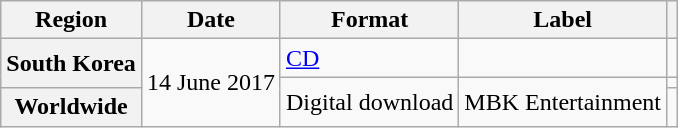<table class = "wikitable plainrowheaders">
<tr>
<th>Region</th>
<th>Date</th>
<th>Format</th>
<th>Label</th>
<th></th>
</tr>
<tr>
<th rowspan="2" scope="row">South Korea</th>
<td rowspan=3>14 June 2017</td>
<td><a href='#'>CD</a></td>
<td></td>
<td></td>
</tr>
<tr>
<td rowspan=2>Digital download</td>
<td rowspan=2>MBK Entertainment</td>
<td align=center></td>
</tr>
<tr>
<th scope="row">Worldwide</th>
<td align=center></td>
</tr>
</table>
